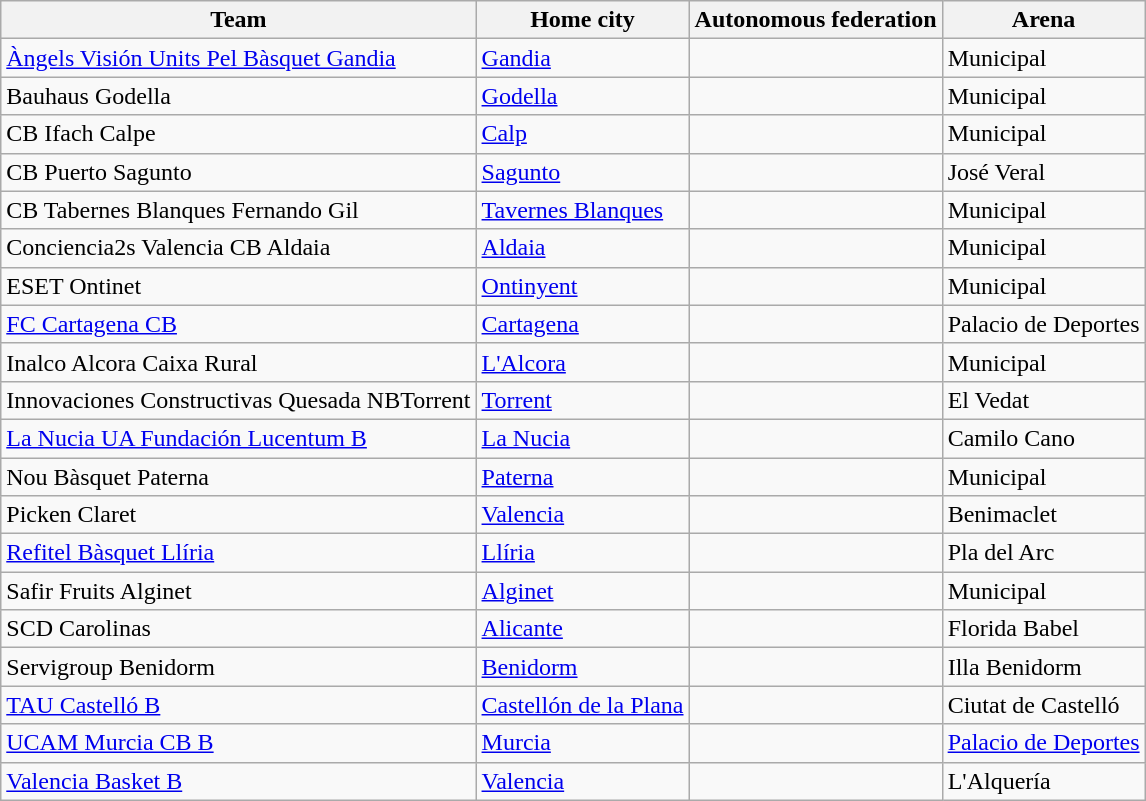<table class="wikitable sortable">
<tr>
<th>Team</th>
<th>Home city</th>
<th>Autonomous federation</th>
<th>Arena</th>
</tr>
<tr>
<td><a href='#'>Àngels Visión Units Pel Bàsquet Gandia</a></td>
<td><a href='#'>Gandia</a></td>
<td></td>
<td>Municipal</td>
</tr>
<tr>
<td>Bauhaus Godella</td>
<td><a href='#'>Godella</a></td>
<td></td>
<td>Municipal</td>
</tr>
<tr>
<td>CB Ifach Calpe</td>
<td><a href='#'>Calp</a></td>
<td></td>
<td>Municipal</td>
</tr>
<tr>
<td>CB Puerto Sagunto</td>
<td><a href='#'>Sagunto</a></td>
<td></td>
<td>José Veral</td>
</tr>
<tr>
<td>CB Tabernes Blanques Fernando Gil</td>
<td><a href='#'>Tavernes Blanques</a></td>
<td></td>
<td>Municipal</td>
</tr>
<tr>
<td>Conciencia2s Valencia CB Aldaia</td>
<td><a href='#'>Aldaia</a></td>
<td></td>
<td>Municipal</td>
</tr>
<tr>
<td>ESET Ontinet</td>
<td><a href='#'>Ontinyent</a></td>
<td></td>
<td>Municipal</td>
</tr>
<tr>
<td><a href='#'>FC Cartagena CB</a></td>
<td><a href='#'>Cartagena</a></td>
<td></td>
<td>Palacio de Deportes</td>
</tr>
<tr>
<td>Inalco Alcora Caixa Rural</td>
<td><a href='#'>L'Alcora</a></td>
<td></td>
<td>Municipal</td>
</tr>
<tr>
<td>Innovaciones Constructivas Quesada NBTorrent</td>
<td><a href='#'>Torrent</a></td>
<td></td>
<td>El Vedat</td>
</tr>
<tr>
<td><a href='#'>La Nucia UA Fundación Lucentum B</a></td>
<td><a href='#'>La Nucia</a></td>
<td></td>
<td>Camilo Cano</td>
</tr>
<tr>
<td>Nou Bàsquet Paterna</td>
<td><a href='#'>Paterna</a></td>
<td></td>
<td>Municipal</td>
</tr>
<tr>
<td>Picken Claret</td>
<td><a href='#'>Valencia</a></td>
<td></td>
<td>Benimaclet</td>
</tr>
<tr>
<td><a href='#'>Refitel Bàsquet Llíria</a></td>
<td><a href='#'>Llíria</a></td>
<td></td>
<td>Pla del Arc</td>
</tr>
<tr>
<td>Safir Fruits Alginet</td>
<td><a href='#'>Alginet</a></td>
<td></td>
<td>Municipal</td>
</tr>
<tr>
<td>SCD Carolinas</td>
<td><a href='#'>Alicante</a></td>
<td></td>
<td>Florida Babel</td>
</tr>
<tr>
<td>Servigroup Benidorm</td>
<td><a href='#'>Benidorm</a></td>
<td></td>
<td>Illa Benidorm</td>
</tr>
<tr>
<td><a href='#'>TAU Castelló B</a></td>
<td><a href='#'>Castellón de la Plana</a></td>
<td></td>
<td>Ciutat de Castelló</td>
</tr>
<tr>
<td><a href='#'>UCAM Murcia CB B</a></td>
<td><a href='#'>Murcia</a></td>
<td></td>
<td><a href='#'>Palacio de Deportes</a></td>
</tr>
<tr>
<td><a href='#'>Valencia Basket B</a></td>
<td><a href='#'>Valencia</a></td>
<td></td>
<td>L'Alquería</td>
</tr>
</table>
